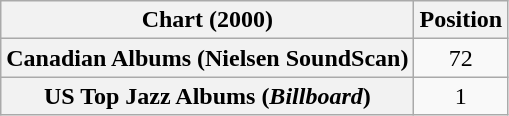<table class="wikitable plainrowheaders" style="text-align:center">
<tr>
<th scope="col">Chart (2000)</th>
<th scope="col">Position</th>
</tr>
<tr>
<th scope="row">Canadian Albums (Nielsen SoundScan)</th>
<td>72</td>
</tr>
<tr>
<th scope="row">US Top Jazz Albums (<em>Billboard</em>)</th>
<td>1</td>
</tr>
</table>
